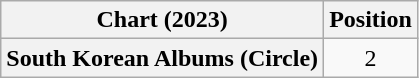<table class="wikitable sortable plainrowheaders" style="text-align:center">
<tr>
<th scope="col">Chart (2023)</th>
<th scope="col">Position</th>
</tr>
<tr>
<th scope="row">South Korean Albums (Circle)</th>
<td>2</td>
</tr>
</table>
